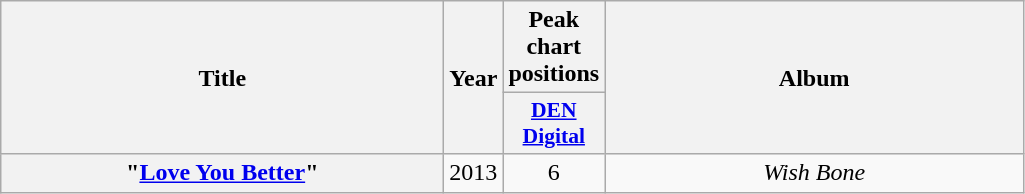<table class="wikitable plainrowheaders" style="text-align:center;">
<tr>
<th scope="col" rowspan="2" style="width:18em;">Title</th>
<th scope="col" rowspan="2" style="width:1em;">Year</th>
<th scope="col" colspan="1" style="width:3em;">Peak chart positions</th>
<th scope="col" rowspan="2" style="width:17em;">Album</th>
</tr>
<tr>
<th scope="col" style="width:2em;font-size:90%;"><a href='#'>DEN<br>Digital</a><br></th>
</tr>
<tr>
<th scope="row">"<a href='#'>Love You Better</a>"</th>
<td>2013</td>
<td>6</td>
<td><em>Wish Bone</em></td>
</tr>
</table>
